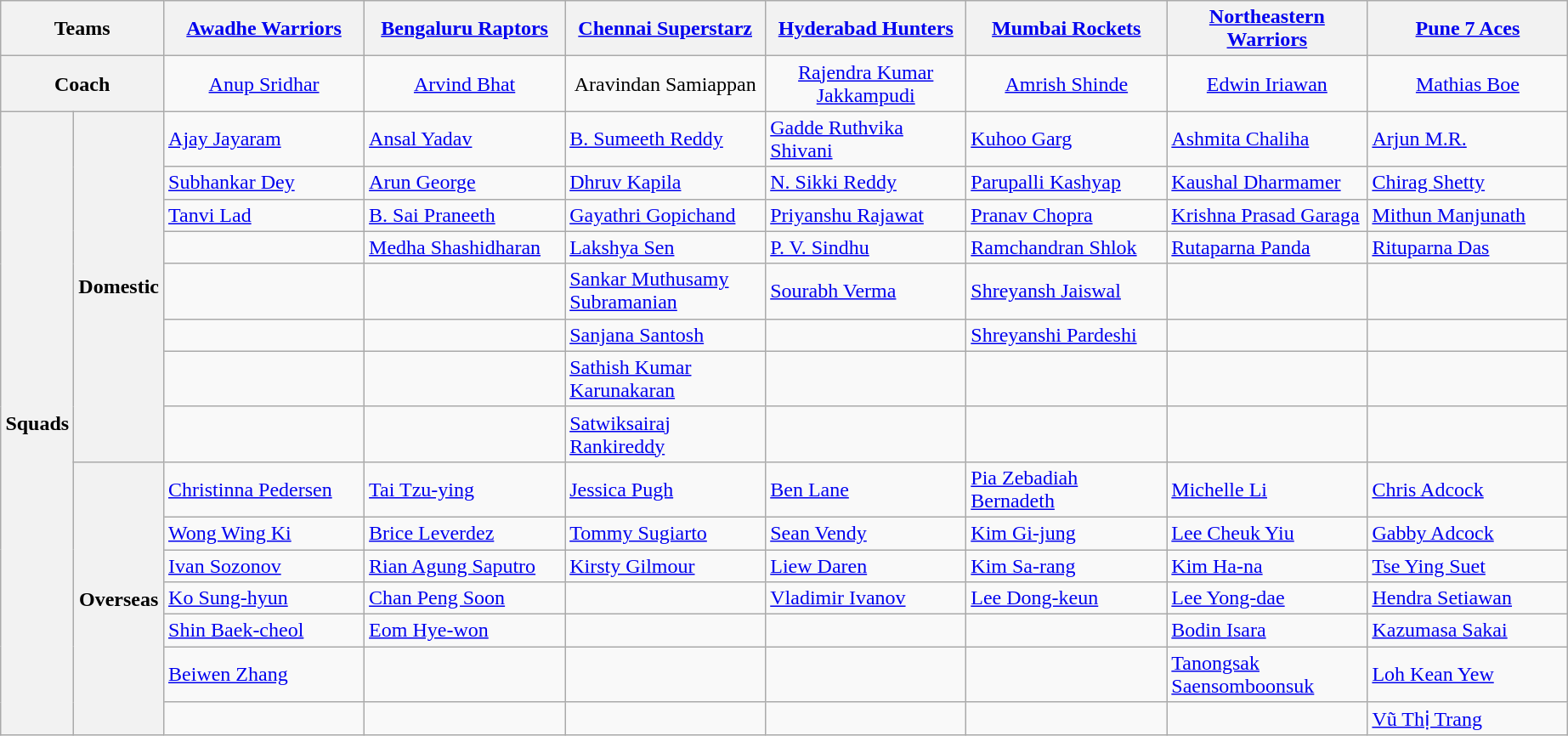<table class="wikitable" style="text-align:left;margin;1em auto;">
<tr>
<th colspan="2">Teams</th>
<th width="150"><a href='#'>Awadhe Warriors</a></th>
<th width="150"><a href='#'>Bengaluru Raptors</a></th>
<th width="150"><a href='#'>Chennai Superstarz</a></th>
<th width="150"><a href='#'>Hyderabad Hunters</a></th>
<th width="150"><a href='#'>Mumbai Rockets</a></th>
<th width="150"><a href='#'>Northeastern Warriors</a></th>
<th width="150"><a href='#'>Pune 7 Aces</a></th>
</tr>
<tr>
<th colspan="2">Coach</th>
<td align="center"> <a href='#'>Anup Sridhar</a></td>
<td align="center"> <a href='#'>Arvind Bhat</a></td>
<td align="center"> Aravindan Samiappan</td>
<td align="center"> <a href='#'>Rajendra Kumar Jakkampudi</a></td>
<td align="center"> <a href='#'>Amrish Shinde</a></td>
<td align="center"> <a href='#'>Edwin Iriawan</a></td>
<td align="center"> <a href='#'>Mathias Boe</a></td>
</tr>
<tr>
<th rowspan="15" width="50">Squads</th>
<th rowspan="8" width="50">Domestic</th>
<td> <a href='#'>Ajay Jayaram</a></td>
<td> <a href='#'>Ansal Yadav</a></td>
<td> <a href='#'>B. Sumeeth Reddy</a></td>
<td> <a href='#'>Gadde Ruthvika Shivani</a></td>
<td> <a href='#'>Kuhoo Garg</a></td>
<td> <a href='#'>Ashmita Chaliha</a></td>
<td> <a href='#'>Arjun M.R.</a></td>
</tr>
<tr>
<td> <a href='#'>Subhankar Dey</a></td>
<td> <a href='#'>Arun George</a></td>
<td> <a href='#'>Dhruv Kapila</a></td>
<td> <a href='#'>N. Sikki Reddy</a></td>
<td> <a href='#'>Parupalli Kashyap</a></td>
<td> <a href='#'>Kaushal Dharmamer</a></td>
<td> <a href='#'>Chirag Shetty</a></td>
</tr>
<tr>
<td> <a href='#'>Tanvi Lad</a></td>
<td> <a href='#'>B. Sai Praneeth</a></td>
<td> <a href='#'>Gayathri Gopichand</a></td>
<td> <a href='#'>Priyanshu Rajawat</a></td>
<td> <a href='#'>Pranav Chopra</a></td>
<td> <a href='#'>Krishna Prasad Garaga</a></td>
<td> <a href='#'>Mithun Manjunath</a></td>
</tr>
<tr>
<td></td>
<td> <a href='#'>Medha Shashidharan</a></td>
<td> <a href='#'>Lakshya Sen</a></td>
<td> <a href='#'>P. V. Sindhu</a></td>
<td> <a href='#'>Ramchandran Shlok</a></td>
<td> <a href='#'>Rutaparna Panda</a></td>
<td> <a href='#'>Rituparna Das</a></td>
</tr>
<tr>
<td></td>
<td></td>
<td> <a href='#'>Sankar Muthusamy Subramanian</a></td>
<td> <a href='#'>Sourabh Verma</a></td>
<td> <a href='#'>Shreyansh Jaiswal</a></td>
<td></td>
<td></td>
</tr>
<tr>
<td></td>
<td></td>
<td> <a href='#'>Sanjana Santosh</a></td>
<td></td>
<td> <a href='#'>Shreyanshi Pardeshi</a></td>
<td></td>
<td></td>
</tr>
<tr>
<td></td>
<td></td>
<td> <a href='#'>Sathish Kumar Karunakaran</a></td>
<td></td>
<td></td>
<td></td>
<td></td>
</tr>
<tr>
<td></td>
<td></td>
<td> <a href='#'>Satwiksairaj Rankireddy</a></td>
<td></td>
<td></td>
<td></td>
<td></td>
</tr>
<tr>
<th rowspan="7" width="50">Overseas</th>
<td> <a href='#'>Christinna Pedersen</a></td>
<td> <a href='#'>Tai Tzu-ying</a></td>
<td> <a href='#'>Jessica Pugh</a></td>
<td> <a href='#'>Ben Lane</a></td>
<td> <a href='#'>Pia Zebadiah Bernadeth</a></td>
<td> <a href='#'>Michelle Li</a></td>
<td> <a href='#'>Chris Adcock</a></td>
</tr>
<tr>
<td> <a href='#'>Wong Wing Ki</a></td>
<td> <a href='#'>Brice Leverdez</a></td>
<td> <a href='#'>Tommy Sugiarto</a></td>
<td> <a href='#'>Sean Vendy</a></td>
<td> <a href='#'>Kim Gi-jung</a></td>
<td> <a href='#'>Lee Cheuk Yiu</a></td>
<td> <a href='#'>Gabby Adcock</a></td>
</tr>
<tr>
<td> <a href='#'>Ivan Sozonov</a></td>
<td> <a href='#'>Rian Agung Saputro</a></td>
<td> <a href='#'>Kirsty Gilmour</a></td>
<td> <a href='#'>Liew Daren</a></td>
<td> <a href='#'>Kim Sa-rang</a></td>
<td> <a href='#'>Kim Ha-na</a></td>
<td> <a href='#'>Tse Ying Suet</a></td>
</tr>
<tr>
<td> <a href='#'>Ko Sung-hyun</a></td>
<td> <a href='#'>Chan Peng Soon</a></td>
<td></td>
<td> <a href='#'>Vladimir Ivanov</a></td>
<td> <a href='#'>Lee Dong-keun</a></td>
<td> <a href='#'>Lee Yong-dae</a></td>
<td> <a href='#'>Hendra Setiawan</a></td>
</tr>
<tr>
<td> <a href='#'>Shin Baek-cheol</a></td>
<td> <a href='#'>Eom Hye-won</a></td>
<td></td>
<td></td>
<td></td>
<td> <a href='#'>Bodin Isara</a></td>
<td> <a href='#'>Kazumasa Sakai</a></td>
</tr>
<tr>
<td> <a href='#'>Beiwen Zhang</a></td>
<td></td>
<td></td>
<td></td>
<td></td>
<td> <a href='#'>Tanongsak Saensomboonsuk</a></td>
<td> <a href='#'>Loh Kean Yew</a></td>
</tr>
<tr>
<td></td>
<td></td>
<td></td>
<td></td>
<td></td>
<td></td>
<td> <a href='#'>Vũ Thị Trang</a></td>
</tr>
</table>
